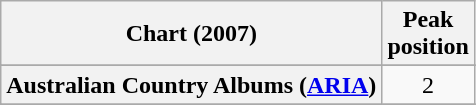<table class="wikitable sortable plainrowheaders" style="text-align:center">
<tr>
<th scope="col">Chart (2007)</th>
<th scope="col">Peak<br> position</th>
</tr>
<tr>
</tr>
<tr>
<th scope="row">Australian Country Albums (<a href='#'>ARIA</a>)</th>
<td>2</td>
</tr>
<tr>
</tr>
<tr>
</tr>
<tr>
</tr>
</table>
